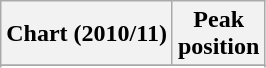<table class="wikitable sortable">
<tr>
<th>Chart (2010/11)</th>
<th>Peak<br>position</th>
</tr>
<tr>
</tr>
<tr>
</tr>
</table>
